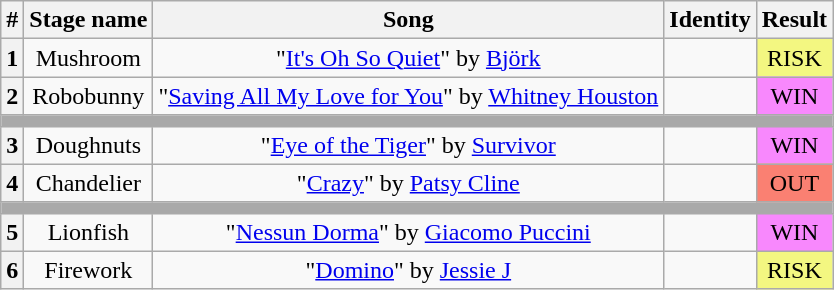<table class="wikitable plainrowheaders" style="text-align: center;">
<tr>
<th>#</th>
<th>Stage name</th>
<th>Song</th>
<th>Identity</th>
<th>Result</th>
</tr>
<tr>
<th>1</th>
<td>Mushroom</td>
<td>"<a href='#'>It's Oh So Quiet</a>" by <a href='#'>Björk</a></td>
<td></td>
<td bgcolor="#F3F781">RISK</td>
</tr>
<tr>
<th>2</th>
<td>Robobunny</td>
<td>"<a href='#'>Saving All My Love for You</a>" by <a href='#'>Whitney Houston</a></td>
<td></td>
<td bgcolor=#F888FD>WIN</td>
</tr>
<tr>
<td colspan="5" style="background:darkgray"></td>
</tr>
<tr>
<th>3</th>
<td>Doughnuts</td>
<td>"<a href='#'>Eye of the Tiger</a>" by <a href='#'>Survivor</a></td>
<td></td>
<td bgcolor=#F888FD>WIN</td>
</tr>
<tr>
<th>4</th>
<td>Chandelier</td>
<td>"<a href='#'>Crazy</a>" by <a href='#'>Patsy Cline</a></td>
<td></td>
<td bgcolor=salmon>OUT</td>
</tr>
<tr>
<td colspan="5" style="background:darkgray"></td>
</tr>
<tr>
<th>5</th>
<td>Lionfish</td>
<td>"<a href='#'>Nessun Dorma</a>" by <a href='#'>Giacomo Puccini</a></td>
<td></td>
<td bgcolor=#F888FD>WIN</td>
</tr>
<tr>
<th>6</th>
<td>Firework</td>
<td>"<a href='#'>Domino</a>" by <a href='#'>Jessie J</a></td>
<td></td>
<td bgcolor="#F3F781">RISK</td>
</tr>
</table>
